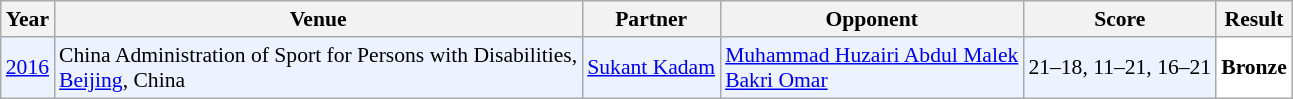<table class="sortable wikitable" style="font-size: 90%;">
<tr>
<th>Year</th>
<th>Venue</th>
<th>Partner</th>
<th>Opponent</th>
<th>Score</th>
<th>Result</th>
</tr>
<tr style="background:#ECF2FF">
<td align="center"><a href='#'>2016</a></td>
<td align="left">China Administration of Sport for Persons with Disabilities,<br><a href='#'>Beijing</a>, China</td>
<td align="left"> <a href='#'>Sukant Kadam</a></td>
<td align="left"> <a href='#'>Muhammad Huzairi Abdul Malek</a><br> <a href='#'>Bakri Omar</a></td>
<td align="left">21–18, 11–21, 16–21</td>
<td style="text-align:left; background:white"> <strong>Bronze</strong></td>
</tr>
</table>
